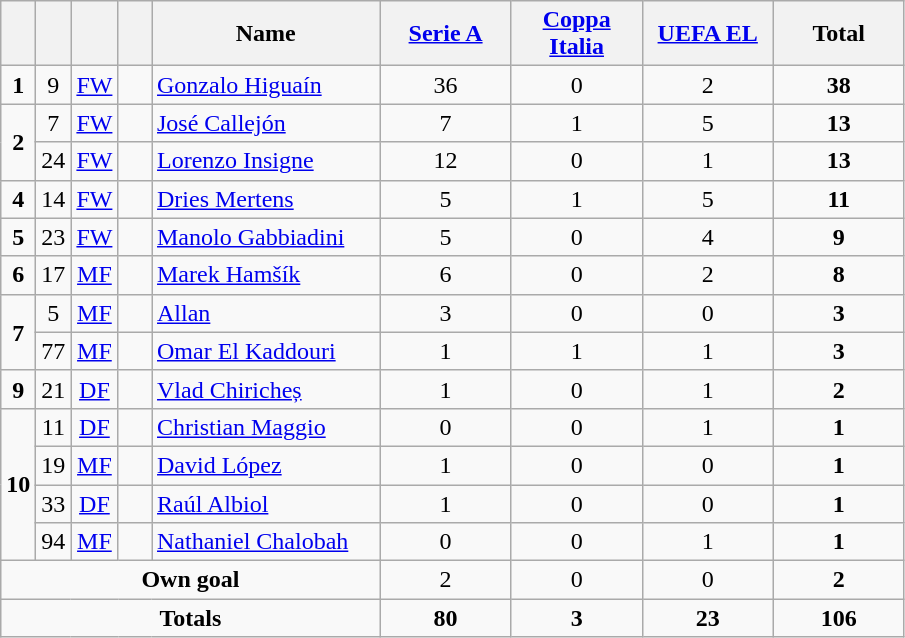<table class="wikitable" style="text-align:center">
<tr>
<th width=15></th>
<th width=15></th>
<th width=15></th>
<th width=15></th>
<th width=145>Name</th>
<th width=80><a href='#'>Serie A</a></th>
<th width=80><a href='#'>Coppa Italia</a></th>
<th width=80><a href='#'>UEFA EL</a></th>
<th width=80>Total</th>
</tr>
<tr>
<td><strong>1</strong></td>
<td>9</td>
<td><a href='#'>FW</a></td>
<td></td>
<td align=left><a href='#'>Gonzalo Higuaín</a></td>
<td>36</td>
<td>0</td>
<td>2</td>
<td><strong>38</strong></td>
</tr>
<tr>
<td rowspan=2><strong>2</strong></td>
<td>7</td>
<td><a href='#'>FW</a></td>
<td></td>
<td align=left><a href='#'>José Callejón</a></td>
<td>7</td>
<td>1</td>
<td>5</td>
<td><strong>13</strong></td>
</tr>
<tr>
<td>24</td>
<td><a href='#'>FW</a></td>
<td></td>
<td align=left><a href='#'>Lorenzo Insigne</a></td>
<td>12</td>
<td>0</td>
<td>1</td>
<td><strong>13</strong></td>
</tr>
<tr>
<td><strong>4</strong></td>
<td>14</td>
<td><a href='#'>FW</a></td>
<td></td>
<td align=left><a href='#'>Dries Mertens</a></td>
<td>5</td>
<td>1</td>
<td>5</td>
<td><strong>11</strong></td>
</tr>
<tr>
<td><strong>5</strong></td>
<td>23</td>
<td><a href='#'>FW</a></td>
<td></td>
<td align=left><a href='#'>Manolo Gabbiadini</a></td>
<td>5</td>
<td>0</td>
<td>4</td>
<td><strong>9</strong></td>
</tr>
<tr>
<td><strong>6</strong></td>
<td>17</td>
<td><a href='#'>MF</a></td>
<td></td>
<td align=left><a href='#'>Marek Hamšík</a></td>
<td>6</td>
<td>0</td>
<td>2</td>
<td><strong>8</strong></td>
</tr>
<tr>
<td rowspan=2><strong>7</strong></td>
<td>5</td>
<td><a href='#'>MF</a></td>
<td></td>
<td align=left><a href='#'>Allan</a></td>
<td>3</td>
<td>0</td>
<td>0</td>
<td><strong>3</strong></td>
</tr>
<tr>
<td>77</td>
<td><a href='#'>MF</a></td>
<td></td>
<td align=left><a href='#'>Omar El Kaddouri</a></td>
<td>1</td>
<td>1</td>
<td>1</td>
<td><strong>3</strong></td>
</tr>
<tr>
<td><strong>9</strong></td>
<td>21</td>
<td><a href='#'>DF</a></td>
<td></td>
<td align=left><a href='#'>Vlad Chiricheș</a></td>
<td>1</td>
<td>0</td>
<td>1</td>
<td><strong>2</strong></td>
</tr>
<tr>
<td rowspan=4><strong>10</strong></td>
<td>11</td>
<td><a href='#'>DF</a></td>
<td></td>
<td align=left><a href='#'>Christian Maggio</a></td>
<td>0</td>
<td>0</td>
<td>1</td>
<td><strong>1</strong></td>
</tr>
<tr>
<td>19</td>
<td><a href='#'>MF</a></td>
<td></td>
<td align=left><a href='#'>David López</a></td>
<td>1</td>
<td>0</td>
<td>0</td>
<td><strong>1</strong></td>
</tr>
<tr>
<td>33</td>
<td><a href='#'>DF</a></td>
<td></td>
<td align=left><a href='#'>Raúl Albiol</a></td>
<td>1</td>
<td>0</td>
<td>0</td>
<td><strong>1</strong></td>
</tr>
<tr>
<td>94</td>
<td><a href='#'>MF</a></td>
<td></td>
<td align=left><a href='#'>Nathaniel Chalobah</a></td>
<td>0</td>
<td>0</td>
<td>1</td>
<td><strong>1</strong></td>
</tr>
<tr>
<td colspan=5><strong>Own goal</strong></td>
<td>2</td>
<td>0</td>
<td>0</td>
<td><strong>2</strong></td>
</tr>
<tr>
<td colspan=5><strong>Totals</strong></td>
<td><strong>80</strong></td>
<td><strong>3</strong></td>
<td><strong>23</strong></td>
<td><strong>106</strong></td>
</tr>
</table>
